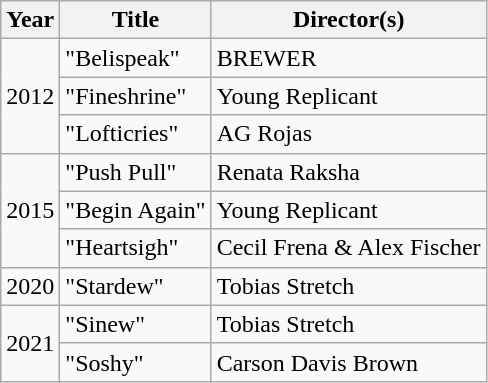<table class="wikitable">
<tr>
<th style="text-align:center">Year</th>
<th style="text-align:center">Title</th>
<th style="text-align:center">Director(s)</th>
</tr>
<tr>
<td rowspan="3">2012</td>
<td>"Belispeak"</td>
<td>BREWER</td>
</tr>
<tr>
<td>"Fineshrine"</td>
<td>Young Replicant</td>
</tr>
<tr>
<td>"Lofticries"</td>
<td>AG Rojas</td>
</tr>
<tr>
<td rowspan="3">2015</td>
<td>"Push Pull"</td>
<td>Renata Raksha</td>
</tr>
<tr>
<td>"Begin Again"</td>
<td>Young Replicant</td>
</tr>
<tr>
<td>"Heartsigh"</td>
<td>Cecil Frena & Alex Fischer</td>
</tr>
<tr>
<td>2020</td>
<td>"Stardew"</td>
<td>Tobias Stretch</td>
</tr>
<tr>
<td rowspan="2">2021</td>
<td>"Sinew"</td>
<td>Tobias Stretch</td>
</tr>
<tr>
<td>"Soshy"</td>
<td>Carson Davis Brown</td>
</tr>
</table>
